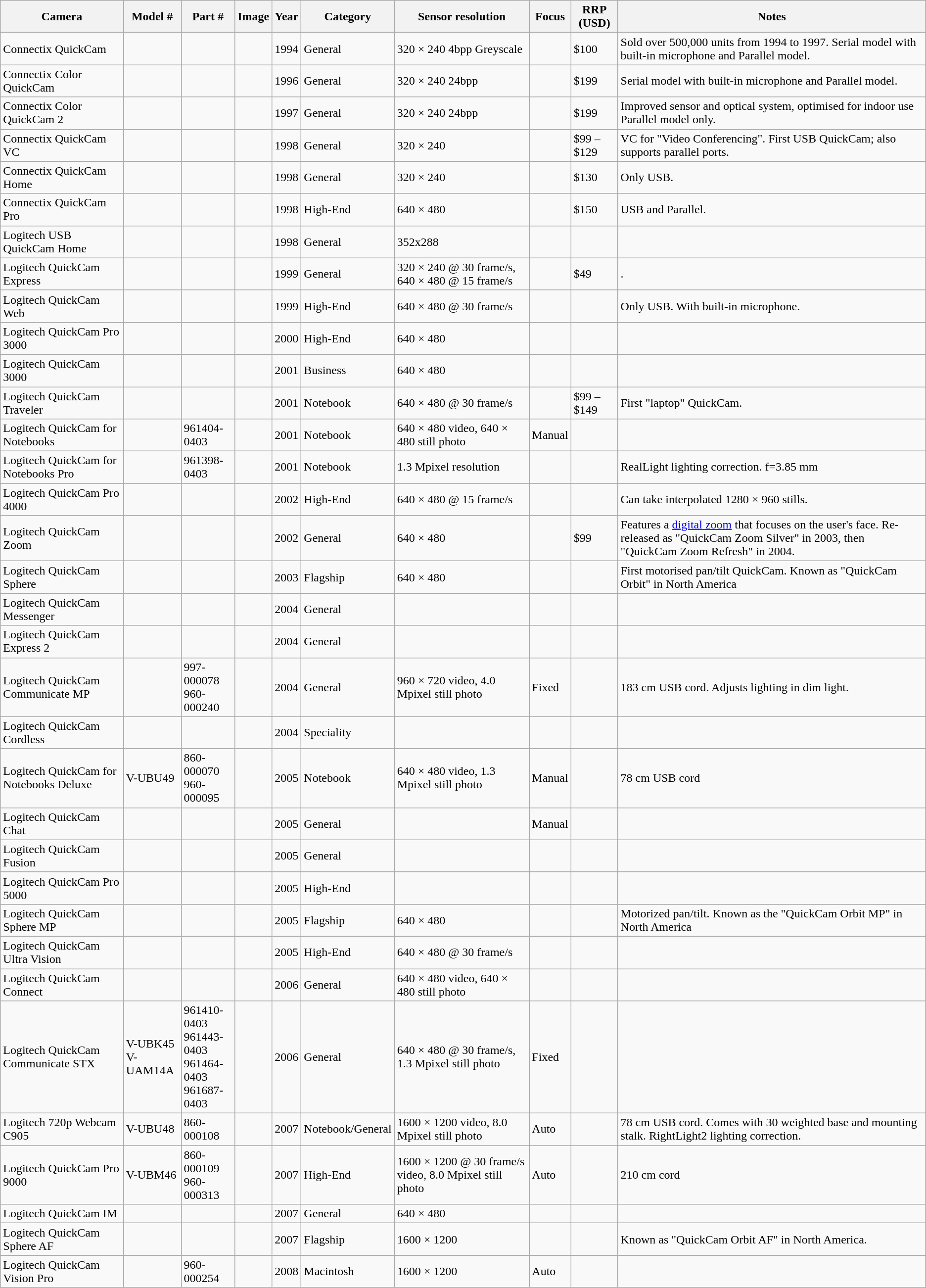<table class="wikitable sortable">
<tr>
<th>Camera</th>
<th>Model #</th>
<th>Part #</th>
<th>Image</th>
<th>Year</th>
<th>Category</th>
<th>Sensor resolution</th>
<th>Focus</th>
<th>RRP (USD)</th>
<th>Notes</th>
</tr>
<tr>
<td>Connectix QuickCam</td>
<td></td>
<td></td>
<td></td>
<td>1994</td>
<td>General</td>
<td>320 × 240 4bpp Greyscale</td>
<td></td>
<td>$100</td>
<td>Sold over 500,000 units from 1994 to 1997. Serial model with built-in microphone and Parallel model.</td>
</tr>
<tr>
<td>Connectix Color QuickCam</td>
<td></td>
<td></td>
<td></td>
<td>1996</td>
<td>General</td>
<td>320 × 240 24bpp</td>
<td></td>
<td>$199</td>
<td>Serial model with built-in microphone and Parallel model.</td>
</tr>
<tr>
<td>Connectix Color QuickCam 2</td>
<td></td>
<td></td>
<td></td>
<td>1997</td>
<td>General</td>
<td>320 × 240 24bpp</td>
<td></td>
<td>$199</td>
<td>Improved sensor and optical system, optimised for indoor use Parallel model only.</td>
</tr>
<tr>
<td>Connectix QuickCam VC</td>
<td></td>
<td></td>
<td></td>
<td>1998</td>
<td>General</td>
<td>320 × 240</td>
<td></td>
<td>$99 – $129</td>
<td>VC for "Video Conferencing". First USB QuickCam; also supports parallel ports.</td>
</tr>
<tr>
<td>Connectix QuickCam Home</td>
<td></td>
<td></td>
<td></td>
<td>1998</td>
<td>General</td>
<td>320 × 240</td>
<td></td>
<td>$130</td>
<td>Only USB.</td>
</tr>
<tr>
<td>Connectix QuickCam Pro</td>
<td></td>
<td></td>
<td></td>
<td>1998</td>
<td>High-End</td>
<td>640 × 480</td>
<td></td>
<td>$150</td>
<td>USB and Parallel.</td>
</tr>
<tr>
<td>Logitech USB QuickCam Home</td>
<td></td>
<td></td>
<td></td>
<td>1998</td>
<td>General</td>
<td>352x288</td>
<td></td>
<td></td>
<td></td>
</tr>
<tr>
<td>Logitech QuickCam Express</td>
<td></td>
<td></td>
<td></td>
<td>1999</td>
<td>General</td>
<td>320 × 240 @ 30 frame/s, 640 × 480 @ 15 frame/s</td>
<td></td>
<td>$49</td>
<td>.</td>
</tr>
<tr>
<td>Logitech QuickCam Web</td>
<td></td>
<td></td>
<td></td>
<td>1999</td>
<td>High-End</td>
<td>640 × 480 @ 30 frame/s</td>
<td></td>
<td></td>
<td>Only USB. With built-in microphone.</td>
</tr>
<tr>
<td>Logitech QuickCam Pro 3000</td>
<td></td>
<td></td>
<td></td>
<td>2000</td>
<td>High-End</td>
<td>640 × 480</td>
<td></td>
<td></td>
<td></td>
</tr>
<tr>
<td>Logitech QuickCam 3000</td>
<td></td>
<td></td>
<td></td>
<td>2001</td>
<td>Business</td>
<td>640 × 480</td>
<td></td>
<td></td>
</tr>
<tr>
<td>Logitech QuickCam Traveler</td>
<td></td>
<td></td>
<td></td>
<td>2001</td>
<td>Notebook</td>
<td>640 × 480 @ 30 frame/s</td>
<td></td>
<td>$99 – $149</td>
<td>First "laptop" QuickCam.</td>
</tr>
<tr>
<td>Logitech QuickCam for Notebooks</td>
<td></td>
<td>961404-0403</td>
<td></td>
<td>2001</td>
<td>Notebook</td>
<td>640 × 480 video, 640 × 480 still photo</td>
<td>Manual</td>
<td></td>
<td></td>
</tr>
<tr>
<td>Logitech QuickCam for Notebooks Pro</td>
<td></td>
<td>961398-0403</td>
<td></td>
<td>2001</td>
<td>Notebook</td>
<td>1.3 Mpixel resolution</td>
<td></td>
<td></td>
<td>RealLight lighting correction. f=3.85 mm</td>
</tr>
<tr>
<td>Logitech QuickCam Pro 4000</td>
<td></td>
<td></td>
<td></td>
<td>2002</td>
<td>High-End</td>
<td>640 × 480 @ 15 frame/s</td>
<td></td>
<td></td>
<td>Can take interpolated 1280 × 960 stills.</td>
</tr>
<tr>
<td>Logitech QuickCam Zoom</td>
<td></td>
<td></td>
<td></td>
<td>2002</td>
<td>General</td>
<td>640 × 480</td>
<td></td>
<td>$99</td>
<td>Features a <a href='#'>digital zoom</a> that focuses on the user's face. Re-released as "QuickCam Zoom Silver" in 2003, then "QuickCam Zoom Refresh" in 2004.</td>
</tr>
<tr>
<td>Logitech QuickCam Sphere</td>
<td></td>
<td></td>
<td></td>
<td>2003</td>
<td>Flagship</td>
<td>640 × 480</td>
<td></td>
<td></td>
<td>First motorised pan/tilt QuickCam. Known as "QuickCam Orbit" in North America</td>
</tr>
<tr>
<td>Logitech QuickCam Messenger</td>
<td></td>
<td></td>
<td></td>
<td>2004</td>
<td>General</td>
<td></td>
<td></td>
<td></td>
<td></td>
</tr>
<tr>
<td>Logitech QuickCam Express 2</td>
<td></td>
<td></td>
<td></td>
<td>2004</td>
<td>General</td>
<td></td>
<td></td>
<td></td>
<td></td>
</tr>
<tr>
<td>Logitech QuickCam Communicate MP</td>
<td></td>
<td>997-000078<br>960-000240</td>
<td></td>
<td>2004</td>
<td>General</td>
<td>960 × 720 video, 4.0 Mpixel still photo</td>
<td>Fixed</td>
<td></td>
<td>183 cm USB cord.  Adjusts lighting in dim light.</td>
</tr>
<tr>
<td>Logitech QuickCam Cordless</td>
<td></td>
<td></td>
<td></td>
<td>2004</td>
<td>Speciality</td>
<td></td>
<td></td>
<td></td>
<td></td>
</tr>
<tr>
<td>Logitech QuickCam for Notebooks Deluxe</td>
<td>V-UBU49</td>
<td>860-000070<br>960-000095</td>
<td></td>
<td>2005</td>
<td>Notebook</td>
<td>640 × 480 video, 1.3 Mpixel still photo</td>
<td>Manual</td>
<td></td>
<td>78 cm USB cord</td>
</tr>
<tr>
<td>Logitech QuickCam Chat</td>
<td></td>
<td></td>
<td></td>
<td>2005</td>
<td>General</td>
<td></td>
<td>Manual</td>
<td></td>
<td></td>
</tr>
<tr>
<td>Logitech QuickCam Fusion</td>
<td></td>
<td></td>
<td></td>
<td>2005</td>
<td>General</td>
<td></td>
<td></td>
<td></td>
<td></td>
</tr>
<tr>
<td>Logitech QuickCam Pro 5000</td>
<td></td>
<td></td>
<td></td>
<td>2005</td>
<td>High-End</td>
<td></td>
<td></td>
<td></td>
<td></td>
</tr>
<tr>
<td>Logitech QuickCam Sphere MP</td>
<td></td>
<td></td>
<td></td>
<td>2005</td>
<td>Flagship</td>
<td>640 × 480</td>
<td></td>
<td></td>
<td>Motorized pan/tilt. Known as the "QuickCam Orbit MP" in North America</td>
</tr>
<tr>
<td>Logitech QuickCam Ultra Vision</td>
<td></td>
<td></td>
<td></td>
<td>2005</td>
<td>High-End</td>
<td>640 × 480 @ 30 frame/s</td>
<td></td>
<td></td>
<td></td>
</tr>
<tr>
<td>Logitech QuickCam Connect</td>
<td></td>
<td></td>
<td></td>
<td>2006</td>
<td>General</td>
<td>640 × 480 video, 640 × 480 still photo</td>
<td></td>
<td></td>
<td></td>
</tr>
<tr>
<td>Logitech QuickCam Communicate STX</td>
<td>V-UBK45<br>V-UAM14A</td>
<td>961410-0403<br>961443-0403<br>961464-0403<br>961687-0403</td>
<td></td>
<td>2006</td>
<td>General</td>
<td>640 × 480 @ 30 frame/s, 1.3 Mpixel still photo</td>
<td>Fixed</td>
<td></td>
<td></td>
</tr>
<tr>
<td>Logitech 720p Webcam C905</td>
<td>V-UBU48</td>
<td>860-000108</td>
<td></td>
<td>2007</td>
<td>Notebook/General</td>
<td>1600 × 1200 video, 8.0 Mpixel still photo</td>
<td>Auto</td>
<td></td>
<td>78 cm USB cord.  Comes with 30 weighted base and mounting stalk. RightLight2 lighting correction.</td>
</tr>
<tr>
<td>Logitech QuickCam Pro 9000</td>
<td>V-UBM46</td>
<td>860-000109<br>960-000313</td>
<td></td>
<td>2007</td>
<td>High-End</td>
<td>1600 × 1200 @ 30 frame/s video, 8.0 Mpixel still photo</td>
<td>Auto</td>
<td></td>
<td>210 cm cord</td>
</tr>
<tr>
<td>Logitech QuickCam IM</td>
<td></td>
<td></td>
<td></td>
<td>2007</td>
<td>General</td>
<td>640 × 480</td>
<td></td>
<td></td>
<td></td>
</tr>
<tr>
<td>Logitech QuickCam Sphere AF</td>
<td></td>
<td></td>
<td></td>
<td>2007</td>
<td>Flagship</td>
<td>1600 × 1200</td>
<td></td>
<td></td>
<td>Known as "QuickCam Orbit AF" in North America.</td>
</tr>
<tr>
<td>Logitech QuickCam Vision Pro</td>
<td></td>
<td>960-000254</td>
<td></td>
<td>2008</td>
<td>Macintosh</td>
<td>1600 × 1200</td>
<td>Auto</td>
<td></td>
<td></td>
</tr>
</table>
